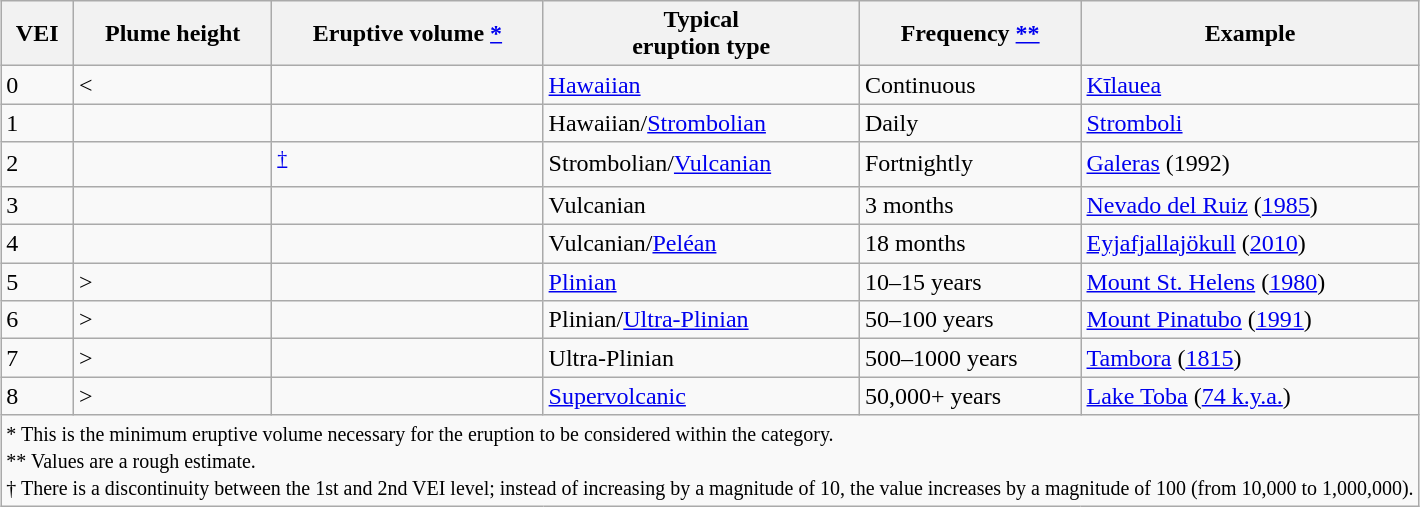<table class="wikitable" style="margin:1em auto;">
<tr>
<th>VEI</th>
<th>Plume height</th>
<th>Eruptive volume <a href='#'>*</a></th>
<th>Typical<br>eruption type</th>
<th>Frequency <a href='#'>**</a></th>
<th>Example</th>
</tr>
<tr>
<td>0</td>
<td><</td>
<td></td>
<td><a href='#'>Hawaiian</a></td>
<td>Continuous</td>
<td><a href='#'>Kīlauea</a></td>
</tr>
<tr>
<td>1</td>
<td></td>
<td></td>
<td>Hawaiian/<a href='#'>Strombolian</a></td>
<td>Daily</td>
<td><a href='#'>Stromboli</a></td>
</tr>
<tr>
<td>2</td>
<td></td>
<td> <sup><a href='#'>†</a></sup></td>
<td>Strombolian/<a href='#'>Vulcanian</a></td>
<td>Fortnightly</td>
<td><a href='#'>Galeras</a> (1992)</td>
</tr>
<tr>
<td>3</td>
<td></td>
<td></td>
<td>Vulcanian</td>
<td>3 months</td>
<td><a href='#'>Nevado del Ruiz</a> (<a href='#'>1985</a>)</td>
</tr>
<tr>
<td>4</td>
<td></td>
<td></td>
<td>Vulcanian/<a href='#'>Peléan</a></td>
<td>18 months</td>
<td><a href='#'>Eyjafjallajökull</a> (<a href='#'>2010</a>)</td>
</tr>
<tr>
<td>5</td>
<td>></td>
<td></td>
<td><a href='#'>Plinian</a></td>
<td>10–15 years</td>
<td><a href='#'>Mount St. Helens</a> (<a href='#'>1980</a>)</td>
</tr>
<tr>
<td>6</td>
<td>></td>
<td></td>
<td>Plinian/<a href='#'>Ultra-Plinian</a></td>
<td>50–100 years</td>
<td><a href='#'>Mount Pinatubo</a> (<a href='#'>1991</a>)</td>
</tr>
<tr>
<td>7</td>
<td>></td>
<td></td>
<td>Ultra-Plinian</td>
<td>500–1000 years</td>
<td><a href='#'>Tambora</a> (<a href='#'>1815</a>)</td>
</tr>
<tr>
<td>8</td>
<td>></td>
<td></td>
<td><a href='#'>Supervolcanic</a></td>
<td>50,000+ years</td>
<td><a href='#'>Lake Toba</a> (<a href='#'>74 k.y.a.</a>)</td>
</tr>
<tr>
<td colspan="6"><small> * This is the minimum eruptive volume necessary for the eruption to be considered within the category.<br> ** Values are a rough estimate.<br> † There is a discontinuity between the 1st and 2nd VEI level; instead of increasing by a magnitude of 10, the value increases by a magnitude of 100 (from 10,000 to 1,000,000).</small></td>
</tr>
</table>
